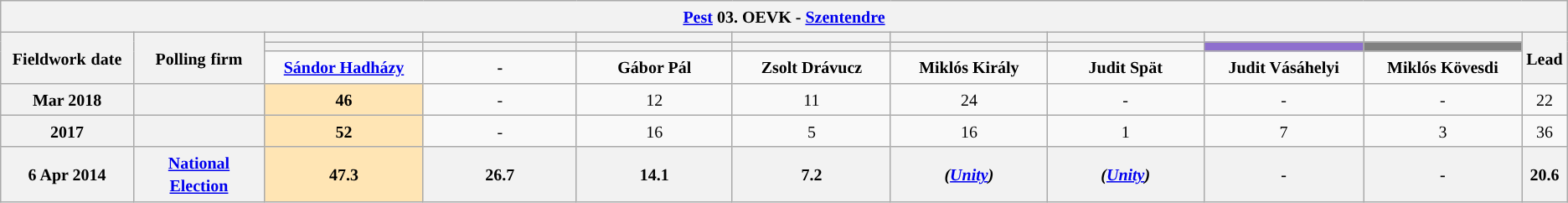<table class="wikitable mw-collapsible mw-collapsed" style="text-align:center">
<tr>
<th colspan="11" style="width: 980pt;"><small><a href='#'>Pest</a> 03. OEVK - <a href='#'>Szentendre</a></small></th>
</tr>
<tr>
<th rowspan="3" style="width: 80pt;"><small>Fieldwork</small> <small>date</small></th>
<th rowspan="3" style="width: 80pt;"><strong><small>Polling</small> <small>firm</small></strong></th>
<th style="width: 100pt;"><small></small></th>
<th style="width: 100pt;"><small> </small></th>
<th style="width: 100pt;"></th>
<th style="width: 100pt;"></th>
<th style="width: 100pt;"></th>
<th style="width: 100pt;"></th>
<th style="width: 100pt;"></th>
<th style="width: 100pt;"></th>
<th rowspan="3" style="width: 20pt;"><small>Lead</small></th>
</tr>
<tr>
<th style="color:inherit;background:"></th>
<th style="color:inherit;background:"></th>
<th style="color:inherit;background:"></th>
<th style="color:inherit;background:"></th>
<th style="color:inherit;background:"></th>
<th style="color:inherit;background:"></th>
<th style="color:inherit;background:#8E6FCE;"></th>
<th style="color:inherit;background:#808080;"></th>
</tr>
<tr>
<td><a href='#'><small><strong>Sándor Hadházy</strong></small></a></td>
<td><small><strong>-</strong></small></td>
<td><small><strong>Gábor Pál</strong></small></td>
<td><small><strong>Zsolt Drávucz</strong></small></td>
<td><small><strong>Miklós Király</strong></small></td>
<td><small><strong>Judit Spät</strong></small></td>
<td><small><strong>Judit Vásáhelyi</strong></small></td>
<td><small><strong>Miklós Kövesdi</strong></small></td>
</tr>
<tr>
<th><small>Mar 2018</small></th>
<th><small></small></th>
<td style="background:#FFE5B4"><small><strong>46</strong></small></td>
<td><small>-</small></td>
<td><small>12</small></td>
<td><small>11</small></td>
<td><small>24</small></td>
<td><small>-</small></td>
<td><small>-</small></td>
<td><small>-</small></td>
<td style="background:"><small>22</small></td>
</tr>
<tr>
<th><small>2017</small></th>
<th><small></small></th>
<td style="background:#FFE5B4"><small><strong>52</strong></small></td>
<td><small>-</small></td>
<td><small>16</small></td>
<td><small>5</small></td>
<td><small>16</small></td>
<td><small>1</small></td>
<td><small>7</small></td>
<td><small>3</small></td>
<td style="background:"><small>36</small></td>
</tr>
<tr>
<th><small>6 Apr 2014</small></th>
<th><a href='#'><small>National Election</small></a></th>
<th style="background:#FFE5B4"><small><strong>47.3</strong></small></th>
<th><small>26.7</small></th>
<th><small>14.1</small></th>
<th><small>7.2</small></th>
<th><small><em>(<a href='#'>Unity</a>)</em></small></th>
<th><small><em>(<a href='#'>Unity</a>)</em></small></th>
<th><small>-</small></th>
<th><small>-</small></th>
<th style="background:"><small>20.6</small></th>
</tr>
</table>
